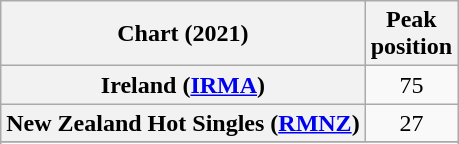<table class="wikitable sortable plainrowheaders" style="text-align:center">
<tr>
<th scope="col">Chart (2021)</th>
<th scope="col">Peak<br>position</th>
</tr>
<tr>
<th scope="row">Ireland (<a href='#'>IRMA</a>)</th>
<td>75</td>
</tr>
<tr>
<th scope="row">New Zealand Hot Singles (<a href='#'>RMNZ</a>)</th>
<td>27</td>
</tr>
<tr>
</tr>
<tr>
</tr>
</table>
